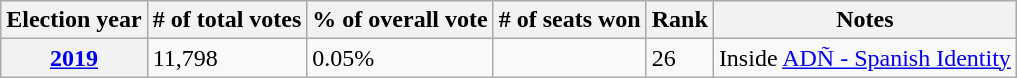<table class="wikitable">
<tr>
<th>Election year</th>
<th># of total votes</th>
<th>% of overall vote</th>
<th># of seats won</th>
<th>Rank</th>
<th>Notes</th>
</tr>
<tr>
<th><a href='#'>2019</a></th>
<td>11,798</td>
<td>0.05%</td>
<td></td>
<td>26</td>
<td>Inside <a href='#'>ADÑ - Spanish Identity</a></td>
</tr>
</table>
